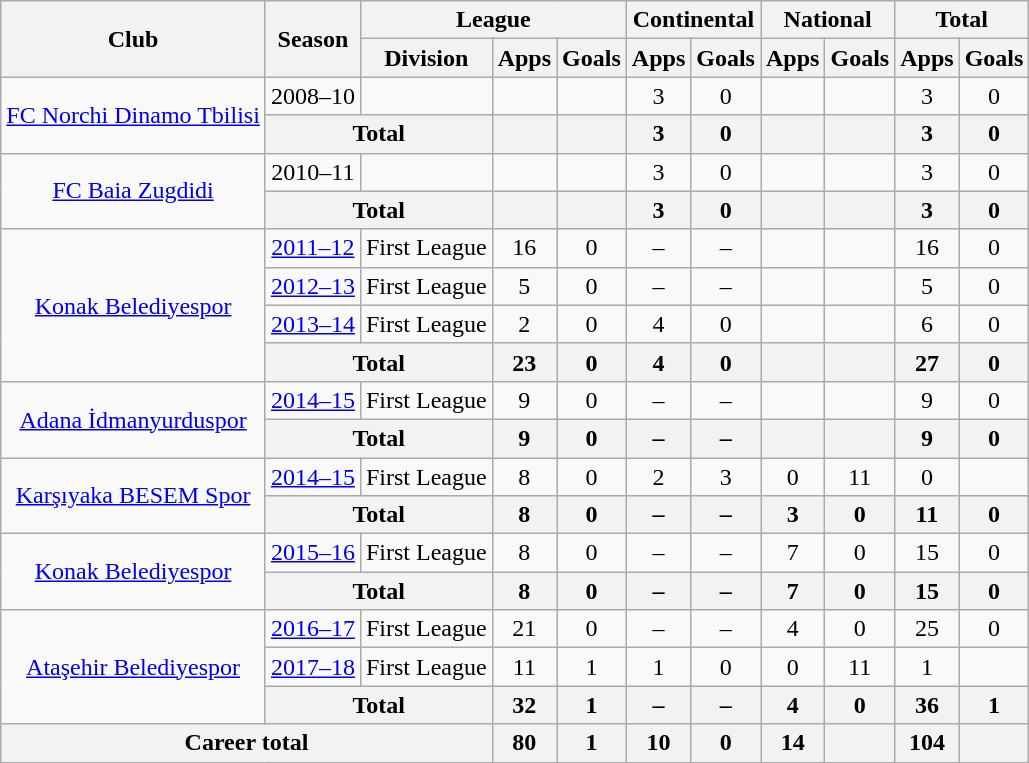<table class="wikitable" style="text-align: center;">
<tr>
<th rowspan=2>Club</th>
<th rowspan=2>Season</th>
<th colspan=3>League</th>
<th colspan=2>Continental</th>
<th colspan=2>National</th>
<th colspan=2>Total</th>
</tr>
<tr>
<th>Division</th>
<th>Apps</th>
<th>Goals</th>
<th>Apps</th>
<th>Goals</th>
<th>Apps</th>
<th>Goals</th>
<th>Apps</th>
<th>Goals</th>
</tr>
<tr>
<td rowspan=2><a href='#'>FC Norchi Dinamo Tbilisi</a></td>
<td>2008–10</td>
<td></td>
<td></td>
<td></td>
<td>3</td>
<td>0</td>
<td></td>
<td></td>
<td>3</td>
<td>0</td>
</tr>
<tr>
<th colspan=2>Total</th>
<th></th>
<th></th>
<th>3</th>
<th>0</th>
<th></th>
<th></th>
<th>3</th>
<th>0</th>
</tr>
<tr>
<td rowspan=2><a href='#'>FC Baia Zugdidi</a></td>
<td>2010–11</td>
<td></td>
<td></td>
<td></td>
<td>3</td>
<td>0</td>
<td></td>
<td></td>
<td>3</td>
<td>0</td>
</tr>
<tr>
<th colspan=2>Total</th>
<th></th>
<th></th>
<th>3</th>
<th>0</th>
<th></th>
<th></th>
<th>3</th>
<th>0</th>
</tr>
<tr>
<td rowspan=4><a href='#'>Konak Belediyespor</a></td>
<td><a href='#'>2011–12</a></td>
<td>First League</td>
<td>16</td>
<td>0</td>
<td>–</td>
<td>–</td>
<td></td>
<td></td>
<td>16</td>
<td>0</td>
</tr>
<tr>
<td><a href='#'>2012–13</a></td>
<td>First League</td>
<td>5</td>
<td>0</td>
<td>–</td>
<td>–</td>
<td></td>
<td></td>
<td>5</td>
<td>0</td>
</tr>
<tr>
<td><a href='#'>2013–14</a></td>
<td>First League</td>
<td>2</td>
<td>0</td>
<td>4</td>
<td>0</td>
<td></td>
<td></td>
<td>6</td>
<td>0</td>
</tr>
<tr>
<th colspan=2>Total</th>
<th>23</th>
<th>0</th>
<th>4</th>
<th>0</th>
<th></th>
<th></th>
<th>27</th>
<th>0</th>
</tr>
<tr>
<td rowspan=2><a href='#'>Adana İdmanyurduspor</a></td>
<td><a href='#'>2014–15</a></td>
<td>First League</td>
<td>9</td>
<td>0</td>
<td>–</td>
<td>–</td>
<td></td>
<td></td>
<td>9</td>
<td>0</td>
</tr>
<tr>
<th colspan=2>Total</th>
<th>9</th>
<th>0</th>
<th>–</th>
<th>–</th>
<th></th>
<th></th>
<th>9</th>
<th>0</th>
</tr>
<tr>
<td rowspan=2><a href='#'>Karşıyaka BESEM Spor</a></td>
<td><a href='#'>2014–15</a></td>
<td>First League</td>
<td>8</td>
<td>0</td>
<td –>2</td>
<td>3</td>
<td>0</td>
<td>11</td>
<td>0</td>
</tr>
<tr>
<th colspan=2>Total</th>
<th>8</th>
<th>0</th>
<th>–</th>
<th>–</th>
<th>3</th>
<th>0</th>
<th>11</th>
<th>0</th>
</tr>
<tr>
<td rowspan=2><a href='#'>Konak Belediyespor</a></td>
<td><a href='#'>2015–16</a></td>
<td>First League</td>
<td>8</td>
<td>0</td>
<td>–</td>
<td>–</td>
<td>7</td>
<td>0</td>
<td>15</td>
<td>0</td>
</tr>
<tr>
<th colspan=2>Total</th>
<th>8</th>
<th>0</th>
<th>–</th>
<th>–</th>
<th>7</th>
<th>0</th>
<th>15</th>
<th>0</th>
</tr>
<tr>
<td rowspan=3><a href='#'>Ataşehir Belediyespor</a></td>
<td><a href='#'>2016–17</a></td>
<td>First League</td>
<td>21</td>
<td>0</td>
<td>–</td>
<td>–</td>
<td>4</td>
<td>0</td>
<td>25</td>
<td>0</td>
</tr>
<tr>
<td><a href='#'>2017–18</a></td>
<td>First League</td>
<td>11</td>
<td>1</td>
<td –>1</td>
<td>0</td>
<td>0</td>
<td>11</td>
<td>1</td>
</tr>
<tr>
<th colspan=2>Total</th>
<th>32</th>
<th>1</th>
<th>–</th>
<th>–</th>
<th>4</th>
<th>0</th>
<th>36</th>
<th>1</th>
</tr>
<tr>
<th colspan=3>Career total</th>
<th>80</th>
<th>1</th>
<th>10</th>
<th>0</th>
<th>14</th>
<th></th>
<th>104</th>
<th></th>
</tr>
</table>
